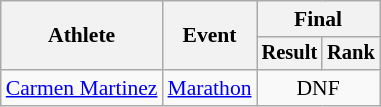<table class=wikitable style="font-size:90%">
<tr>
<th rowspan="2">Athlete</th>
<th rowspan="2">Event</th>
<th colspan="2">Final</th>
</tr>
<tr style="font-size:95%">
<th>Result</th>
<th>Rank</th>
</tr>
<tr align=center>
<td align=left><a href='#'>Carmen Martinez</a></td>
<td align=left><a href='#'>Marathon</a></td>
<td colspan="2">DNF</td>
</tr>
</table>
